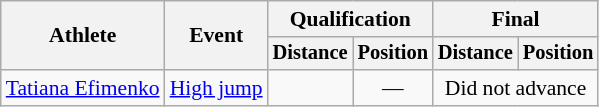<table class=wikitable style="font-size:90%">
<tr>
<th rowspan="2">Athlete</th>
<th rowspan="2">Event</th>
<th colspan="2">Qualification</th>
<th colspan="2">Final</th>
</tr>
<tr style="font-size:95%">
<th>Distance</th>
<th>Position</th>
<th>Distance</th>
<th>Position</th>
</tr>
<tr align=center>
<td align=left><a href='#'>Tatiana Efimenko</a></td>
<td align=left><a href='#'>High jump</a></td>
<td></td>
<td>—</td>
<td colspan=2>Did not advance</td>
</tr>
</table>
